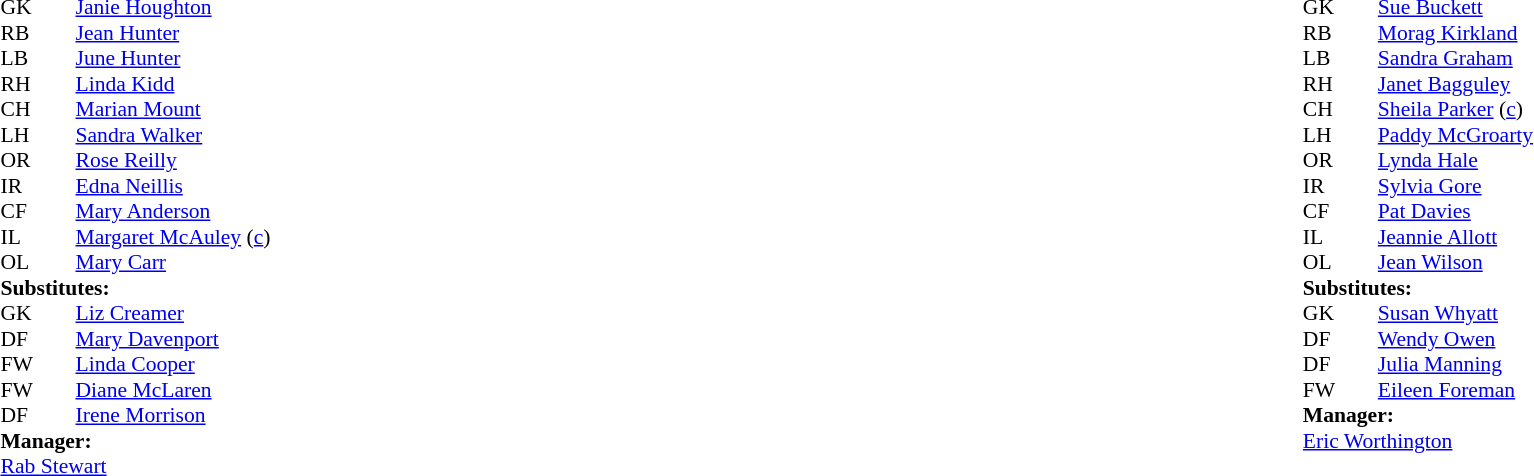<table width="100%">
<tr>
<td valign="top" width="40%"><br><table style="font-size: 90%" cellspacing="0" cellpadding="0">
<tr>
<th width=25></th>
<th width=25></th>
</tr>
<tr>
<td>GK</td>
<td></td>
<td><a href='#'>Janie Houghton</a></td>
</tr>
<tr>
<td>RB</td>
<td></td>
<td><a href='#'>Jean Hunter</a></td>
</tr>
<tr>
<td>LB</td>
<td></td>
<td><a href='#'>June Hunter</a></td>
</tr>
<tr>
<td>RH</td>
<td></td>
<td><a href='#'>Linda Kidd</a></td>
</tr>
<tr>
<td>CH</td>
<td></td>
<td><a href='#'>Marian Mount</a></td>
</tr>
<tr>
<td>LH</td>
<td></td>
<td><a href='#'>Sandra Walker</a></td>
</tr>
<tr>
<td>OR</td>
<td></td>
<td><a href='#'>Rose Reilly</a></td>
</tr>
<tr>
<td>IR</td>
<td></td>
<td><a href='#'>Edna Neillis</a></td>
</tr>
<tr>
<td>CF</td>
<td></td>
<td><a href='#'>Mary Anderson</a></td>
</tr>
<tr>
<td>IL</td>
<td></td>
<td><a href='#'>Margaret McAuley</a> (<a href='#'>c</a>)</td>
</tr>
<tr>
<td>OL</td>
<td></td>
<td><a href='#'>Mary Carr</a></td>
</tr>
<tr>
<td colspan=3><strong>Substitutes:</strong></td>
</tr>
<tr>
<td>GK</td>
<td></td>
<td><a href='#'>Liz Creamer</a></td>
<td></td>
<td></td>
</tr>
<tr>
<td>DF</td>
<td></td>
<td><a href='#'>Mary Davenport</a></td>
<td></td>
<td></td>
</tr>
<tr>
<td>FW</td>
<td></td>
<td><a href='#'>Linda Cooper</a></td>
<td></td>
<td></td>
</tr>
<tr>
<td>FW</td>
<td></td>
<td><a href='#'>Diane McLaren</a></td>
<td></td>
<td></td>
</tr>
<tr>
<td>DF</td>
<td></td>
<td><a href='#'>Irene Morrison</a></td>
<td></td>
<td></td>
</tr>
<tr>
<td colspan=3><strong>Manager:</strong></td>
</tr>
<tr>
<td colspan=3> <a href='#'>Rab Stewart</a></td>
</tr>
</table>
</td>
<td valign="top"></td>
<td valign="top" width="50%"><br><table style="font-size: 90%" cellspacing="0" cellpadding="0" align=center |colspan="4"|>
<tr>
<th width=25></th>
<th width=25></th>
</tr>
<tr>
<td>GK</td>
<td></td>
<td><a href='#'>Sue Buckett</a></td>
</tr>
<tr>
<td>RB</td>
<td></td>
<td><a href='#'>Morag Kirkland</a></td>
</tr>
<tr>
<td>LB</td>
<td></td>
<td><a href='#'>Sandra Graham</a></td>
</tr>
<tr>
<td>RH</td>
<td></td>
<td><a href='#'>Janet Bagguley</a></td>
</tr>
<tr>
<td>CH</td>
<td></td>
<td><a href='#'>Sheila Parker</a> (<a href='#'>c</a>)</td>
</tr>
<tr>
<td>LH</td>
<td></td>
<td><a href='#'>Paddy McGroarty</a></td>
</tr>
<tr>
<td>OR</td>
<td></td>
<td><a href='#'>Lynda Hale</a></td>
</tr>
<tr>
<td>IR</td>
<td></td>
<td><a href='#'>Sylvia Gore</a></td>
</tr>
<tr>
<td>CF</td>
<td></td>
<td><a href='#'>Pat Davies</a></td>
</tr>
<tr>
<td>IL</td>
<td></td>
<td><a href='#'>Jeannie Allott</a></td>
</tr>
<tr>
<td>OL</td>
<td></td>
<td><a href='#'>Jean Wilson</a></td>
</tr>
<tr>
<td colspan=3><strong>Substitutes:</strong></td>
</tr>
<tr>
<td>GK</td>
<td></td>
<td><a href='#'>Susan Whyatt</a></td>
<td></td>
<td></td>
</tr>
<tr>
<td>DF</td>
<td></td>
<td><a href='#'>Wendy Owen</a></td>
<td></td>
<td></td>
</tr>
<tr>
<td>DF</td>
<td></td>
<td><a href='#'>Julia Manning</a></td>
<td></td>
<td></td>
</tr>
<tr>
<td>FW</td>
<td></td>
<td><a href='#'>Eileen Foreman</a></td>
<td></td>
<td></td>
</tr>
<tr>
<td colspan=3><strong>Manager:</strong></td>
</tr>
<tr>
<td colspan=4> <a href='#'>Eric Worthington</a></td>
</tr>
</table>
</td>
</tr>
</table>
